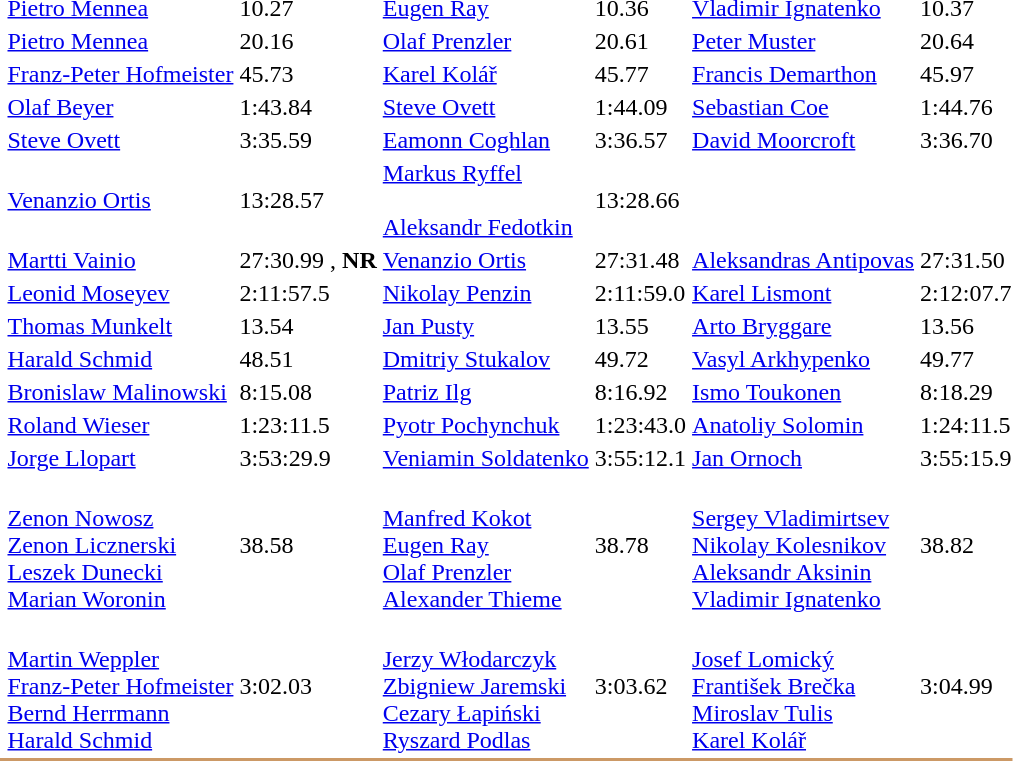<table>
<tr>
<td></td>
<td><a href='#'>Pietro Mennea</a><br></td>
<td>10.27</td>
<td><a href='#'>Eugen Ray</a><br></td>
<td>10.36</td>
<td><a href='#'>Vladimir Ignatenko</a><br></td>
<td>10.37</td>
</tr>
<tr>
<td></td>
<td><a href='#'>Pietro Mennea</a><br></td>
<td>20.16 </td>
<td><a href='#'>Olaf Prenzler</a><br></td>
<td>20.61</td>
<td><a href='#'>Peter Muster</a><br></td>
<td>20.64</td>
</tr>
<tr>
<td></td>
<td><a href='#'>Franz-Peter Hofmeister</a><br></td>
<td>45.73</td>
<td><a href='#'>Karel Kolář</a><br></td>
<td>45.77</td>
<td><a href='#'>Francis Demarthon</a><br></td>
<td>45.97</td>
</tr>
<tr>
<td></td>
<td><a href='#'>Olaf Beyer</a><br></td>
<td>1:43.84 </td>
<td><a href='#'>Steve Ovett</a><br></td>
<td>1:44.09</td>
<td><a href='#'>Sebastian Coe</a><br></td>
<td>1:44.76</td>
</tr>
<tr>
<td></td>
<td><a href='#'>Steve Ovett</a><br></td>
<td>3:35.59 </td>
<td><a href='#'>Eamonn Coghlan</a><br></td>
<td>3:36.57</td>
<td><a href='#'>David Moorcroft</a><br></td>
<td>3:36.70</td>
</tr>
<tr>
<td></td>
<td><a href='#'>Venanzio Ortis</a><br></td>
<td>13:28.57</td>
<td><a href='#'>Markus Ryffel</a><br><br><a href='#'>Aleksandr Fedotkin</a><br></td>
<td>13:28.66</td>
<td></td>
<td></td>
</tr>
<tr>
<td></td>
<td><a href='#'>Martti Vainio</a><br></td>
<td>27:30.99 , <strong>NR</strong></td>
<td><a href='#'>Venanzio Ortis</a><br></td>
<td>27:31.48</td>
<td><a href='#'>Aleksandras Antipovas</a><br></td>
<td>27:31.50</td>
</tr>
<tr>
<td></td>
<td><a href='#'>Leonid Moseyev</a><br></td>
<td>2:11:57.5 </td>
<td><a href='#'>Nikolay Penzin</a><br></td>
<td>2:11:59.0</td>
<td><a href='#'>Karel Lismont</a><br></td>
<td>2:12:07.7</td>
</tr>
<tr>
<td></td>
<td><a href='#'>Thomas Munkelt</a><br></td>
<td>13.54</td>
<td><a href='#'>Jan Pusty</a><br></td>
<td>13.55</td>
<td><a href='#'>Arto Bryggare</a><br></td>
<td>13.56</td>
</tr>
<tr>
<td></td>
<td><a href='#'>Harald Schmid</a><br></td>
<td>48.51 </td>
<td><a href='#'>Dmitriy Stukalov</a><br></td>
<td>49.72</td>
<td><a href='#'>Vasyl Arkhypenko</a><br></td>
<td>49.77</td>
</tr>
<tr>
<td></td>
<td><a href='#'>Bronislaw Malinowski</a><br></td>
<td>8:15.08</td>
<td><a href='#'>Patriz Ilg</a><br></td>
<td>8:16.92</td>
<td><a href='#'>Ismo Toukonen</a><br></td>
<td>8:18.29</td>
</tr>
<tr>
<td></td>
<td><a href='#'>Roland Wieser</a><br></td>
<td>1:23:11.5 </td>
<td><a href='#'>Pyotr Pochynchuk</a><br></td>
<td>1:23:43.0</td>
<td><a href='#'>Anatoliy Solomin</a><br></td>
<td>1:24:11.5</td>
</tr>
<tr>
<td></td>
<td><a href='#'>Jorge Llopart</a><br></td>
<td>3:53:29.9 </td>
<td><a href='#'>Veniamin Soldatenko</a><br></td>
<td>3:55:12.1</td>
<td><a href='#'>Jan Ornoch</a><br></td>
<td>3:55:15.9</td>
</tr>
<tr>
<td></td>
<td><br><a href='#'>Zenon Nowosz</a> <br> <a href='#'>Zenon Licznerski</a> <br> <a href='#'>Leszek Dunecki</a> <br> <a href='#'>Marian Woronin</a></td>
<td>38.58 </td>
<td><br><a href='#'>Manfred Kokot</a> <br> <a href='#'>Eugen Ray</a> <br> <a href='#'>Olaf Prenzler</a> <br> <a href='#'>Alexander Thieme</a></td>
<td>38.78</td>
<td><br><a href='#'>Sergey Vladimirtsev</a> <br> <a href='#'>Nikolay Kolesnikov</a> <br> <a href='#'>Aleksandr Aksinin</a> <br> <a href='#'>Vladimir Ignatenko</a></td>
<td>38.82</td>
</tr>
<tr>
<td></td>
<td><br><a href='#'>Martin Weppler</a> <br> <a href='#'>Franz-Peter Hofmeister</a> <br> <a href='#'>Bernd Herrmann</a> <br> <a href='#'>Harald Schmid</a></td>
<td>3:02.03 </td>
<td><br> <a href='#'>Jerzy Włodarczyk</a> <br> <a href='#'>Zbigniew Jaremski</a> <br> <a href='#'>Cezary Łapiński</a> <br> <a href='#'>Ryszard Podlas</a></td>
<td>3:03.62</td>
<td><br><a href='#'>Josef Lomický</a> <br> <a href='#'>František Brečka</a> <br> <a href='#'>Miroslav Tulis</a> <br> <a href='#'>Karel Kolář</a></td>
<td>3:04.99</td>
</tr>
<tr bgcolor= CC9966>
<td colspan=7></td>
</tr>
</table>
